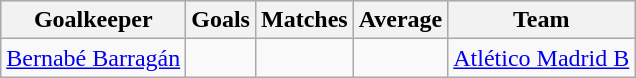<table class="wikitable sortable" class="wikitable">
<tr style="background:#ccc; text-align:center;">
<th>Goalkeeper</th>
<th>Goals</th>
<th>Matches</th>
<th>Average</th>
<th>Team</th>
</tr>
<tr>
<td> <a href='#'>Bernabé Barragán</a></td>
<td></td>
<td></td>
<td></td>
<td><a href='#'>Atlético Madrid B</a></td>
</tr>
</table>
